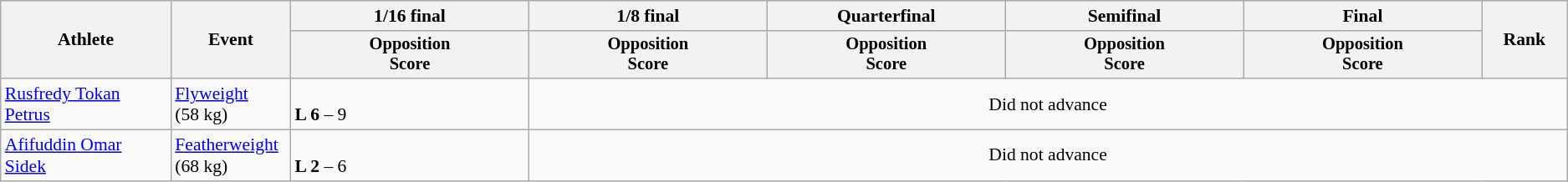<table class="wikitable" style="text-align:left; font-size:90%">
<tr>
<th rowspan=2 width="10%">Athlete</th>
<th rowspan=2 width="6%">Event</th>
<th width="14%">1/16 final</th>
<th width="14%">1/8 final</th>
<th width="14%">Quarterfinal</th>
<th width="14%">Semifinal</th>
<th width="14%">Final</th>
<th rowspan=2 width="5%">Rank</th>
</tr>
<tr style="font-size:95%">
<th>Opposition<br>Score</th>
<th>Opposition<br>Score</th>
<th>Opposition<br>Score</th>
<th>Opposition<br>Score</th>
<th>Opposition<br>Score</th>
</tr>
<tr>
<td><a href='#'>Rusfredy Tokan Petrus</a></td>
<td><a href='#'>Flyweight</a> (58 kg)</td>
<td><br><strong>L 6</strong> – 9</td>
<td align=center colspan=5>Did not advance</td>
</tr>
<tr>
<td><a href='#'>Afifuddin Omar Sidek</a></td>
<td><a href='#'>Featherweight</a> (68 kg)</td>
<td><br><strong>L 2</strong> – 6</td>
<td align=center colspan=5>Did not advance</td>
</tr>
</table>
